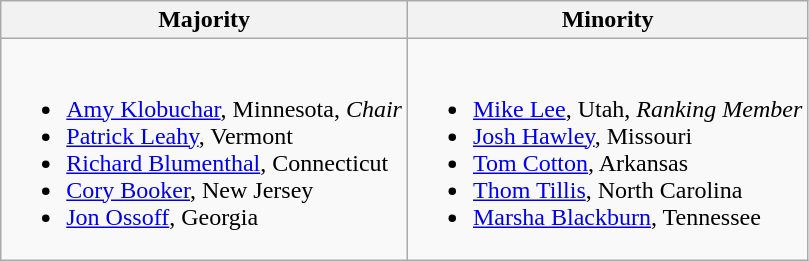<table class=wikitable>
<tr>
<th>Majority</th>
<th>Minority</th>
</tr>
<tr>
<td><br><ul><li><a href='#'>Amy Klobuchar</a>, Minnesota, <em>Chair</em></li><li><a href='#'>Patrick Leahy</a>, Vermont</li><li><a href='#'>Richard Blumenthal</a>, Connecticut</li><li><a href='#'>Cory Booker</a>, New Jersey</li><li><a href='#'>Jon Ossoff</a>, Georgia</li></ul></td>
<td><br><ul><li><a href='#'>Mike Lee</a>, Utah, <em>Ranking Member</em></li><li><a href='#'>Josh Hawley</a>, Missouri</li><li><a href='#'>Tom Cotton</a>, Arkansas</li><li><a href='#'>Thom Tillis</a>, North Carolina</li><li><a href='#'>Marsha Blackburn</a>, Tennessee</li></ul></td>
</tr>
</table>
